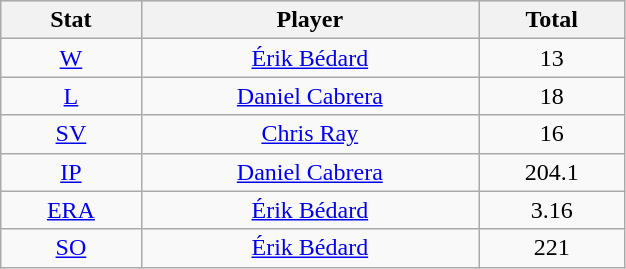<table class="wikitable" width="33%">
<tr align="center"  bgcolor="#dddddd">
<th width="5%">Stat</th>
<th width="15%">Player</th>
<th width="5%">Total</th>
</tr>
<tr align=center>
<td><a href='#'>W</a></td>
<td><a href='#'>Érik Bédard</a><br></td>
<td>13</td>
</tr>
<tr align=center>
<td><a href='#'>L</a></td>
<td><a href='#'>Daniel Cabrera</a></td>
<td>18</td>
</tr>
<tr align=center>
<td><a href='#'>SV</a></td>
<td><a href='#'>Chris Ray</a></td>
<td>16</td>
</tr>
<tr align=center>
<td><a href='#'>IP</a></td>
<td><a href='#'>Daniel Cabrera</a></td>
<td>204.1 <small></small></td>
</tr>
<tr align=center>
<td><a href='#'>ERA</a></td>
<td><a href='#'>Érik Bédard</a></td>
<td>3.16</td>
</tr>
<tr align=center>
<td><a href='#'>SO</a></td>
<td><a href='#'>Érik Bédard</a></td>
<td>221</td>
</tr>
</table>
